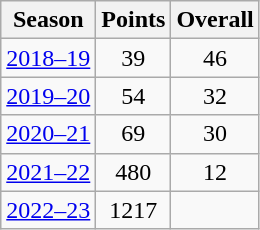<table class=wikitable style="text-align:center">
<tr>
<th>Season</th>
<th>Points</th>
<th>Overall</th>
</tr>
<tr>
<td><a href='#'>2018–19</a></td>
<td>39</td>
<td>46</td>
</tr>
<tr>
<td><a href='#'>2019–20</a></td>
<td>54</td>
<td>32</td>
</tr>
<tr>
<td><a href='#'>2020–21</a></td>
<td>69</td>
<td>30</td>
</tr>
<tr>
<td><a href='#'>2021–22</a></td>
<td>480</td>
<td>12</td>
</tr>
<tr>
<td><a href='#'>2022–23</a></td>
<td>1217</td>
<td></td>
</tr>
</table>
